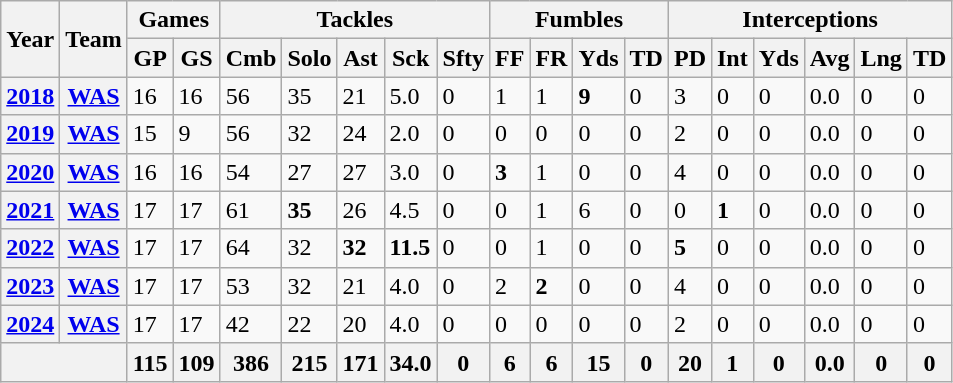<table class="wikitable">
<tr>
<th rowspan="2">Year</th>
<th rowspan="2">Team</th>
<th colspan="2">Games</th>
<th colspan="5">Tackles</th>
<th colspan="4">Fumbles</th>
<th colspan="6">Interceptions</th>
</tr>
<tr>
<th>GP</th>
<th>GS</th>
<th>Cmb</th>
<th>Solo</th>
<th>Ast</th>
<th>Sck</th>
<th>Sfty</th>
<th>FF</th>
<th>FR</th>
<th>Yds</th>
<th>TD</th>
<th>PD</th>
<th>Int</th>
<th>Yds</th>
<th>Avg</th>
<th>Lng</th>
<th>TD</th>
</tr>
<tr>
<th><a href='#'>2018</a></th>
<th><a href='#'>WAS</a></th>
<td>16</td>
<td>16</td>
<td>56</td>
<td>35</td>
<td>21</td>
<td>5.0</td>
<td>0</td>
<td>1</td>
<td>1</td>
<td><strong>9</strong></td>
<td>0</td>
<td>3</td>
<td>0</td>
<td>0</td>
<td>0.0</td>
<td>0</td>
<td>0</td>
</tr>
<tr>
<th><a href='#'>2019</a></th>
<th><a href='#'>WAS</a></th>
<td>15</td>
<td>9</td>
<td>56</td>
<td>32</td>
<td>24</td>
<td>2.0</td>
<td>0</td>
<td>0</td>
<td>0</td>
<td>0</td>
<td>0</td>
<td>2</td>
<td>0</td>
<td>0</td>
<td>0.0</td>
<td>0</td>
<td>0</td>
</tr>
<tr>
<th><a href='#'>2020</a></th>
<th><a href='#'>WAS</a></th>
<td>16</td>
<td>16</td>
<td>54</td>
<td>27</td>
<td>27</td>
<td>3.0</td>
<td>0</td>
<td><strong>3</strong></td>
<td>1</td>
<td>0</td>
<td>0</td>
<td>4</td>
<td>0</td>
<td>0</td>
<td>0.0</td>
<td>0</td>
<td>0</td>
</tr>
<tr>
<th><a href='#'>2021</a></th>
<th><a href='#'>WAS</a></th>
<td>17</td>
<td>17</td>
<td>61</td>
<td><strong>35</strong></td>
<td>26</td>
<td>4.5</td>
<td>0</td>
<td>0</td>
<td>1</td>
<td>6</td>
<td>0</td>
<td>0</td>
<td><strong>1</strong></td>
<td>0</td>
<td>0.0</td>
<td>0</td>
<td>0</td>
</tr>
<tr>
<th><a href='#'>2022</a></th>
<th><a href='#'>WAS</a></th>
<td>17</td>
<td>17</td>
<td>64</td>
<td>32</td>
<td><strong>32</strong></td>
<td><strong>11.5</strong></td>
<td>0</td>
<td>0</td>
<td>1</td>
<td>0</td>
<td>0</td>
<td><strong>5</strong></td>
<td>0</td>
<td>0</td>
<td>0.0</td>
<td>0</td>
<td>0</td>
</tr>
<tr>
<th><a href='#'>2023</a></th>
<th><a href='#'>WAS</a></th>
<td>17</td>
<td>17</td>
<td>53</td>
<td>32</td>
<td>21</td>
<td>4.0</td>
<td>0</td>
<td>2</td>
<td><strong>2</strong></td>
<td>0</td>
<td>0</td>
<td>4</td>
<td>0</td>
<td>0</td>
<td>0.0</td>
<td>0</td>
<td>0</td>
</tr>
<tr>
<th><a href='#'>2024</a></th>
<th><a href='#'>WAS</a></th>
<td>17</td>
<td>17</td>
<td>42</td>
<td>22</td>
<td>20</td>
<td>4.0</td>
<td>0</td>
<td>0</td>
<td>0</td>
<td>0</td>
<td>0</td>
<td>2</td>
<td>0</td>
<td>0</td>
<td>0.0</td>
<td>0</td>
<td>0</td>
</tr>
<tr>
<th colspan="2"></th>
<th>115</th>
<th>109</th>
<th>386</th>
<th>215</th>
<th>171</th>
<th>34.0</th>
<th>0</th>
<th>6</th>
<th>6</th>
<th>15</th>
<th>0</th>
<th>20</th>
<th>1</th>
<th>0</th>
<th>0.0</th>
<th>0</th>
<th>0</th>
</tr>
</table>
